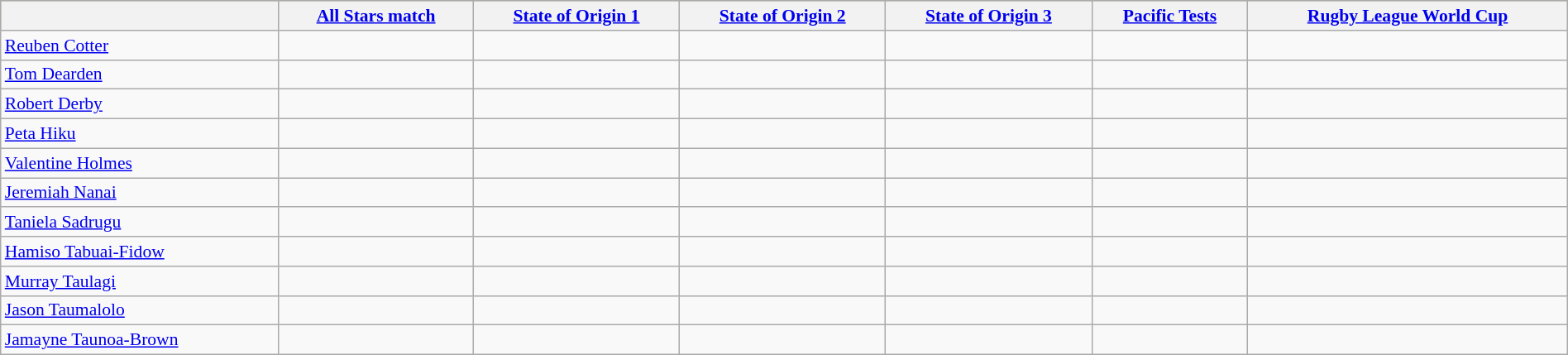<table class="wikitable"  style="width:100%; font-size:90%;">
<tr style="background:#bdb76b;">
<th></th>
<th><a href='#'>All Stars match</a></th>
<th><a href='#'>State of Origin 1</a></th>
<th><a href='#'>State of Origin 2</a></th>
<th><a href='#'>State of Origin 3</a></th>
<th><a href='#'>Pacific Tests</a></th>
<th><a href='#'>Rugby League World Cup</a></th>
</tr>
<tr>
<td><a href='#'>Reuben Cotter</a></td>
<td></td>
<td></td>
<td></td>
<td></td>
<td></td>
<td></td>
</tr>
<tr>
<td><a href='#'>Tom Dearden</a></td>
<td></td>
<td></td>
<td></td>
<td></td>
<td></td>
<td></td>
</tr>
<tr>
<td><a href='#'>Robert Derby</a></td>
<td></td>
<td></td>
<td></td>
<td></td>
<td></td>
<td></td>
</tr>
<tr>
<td><a href='#'>Peta Hiku</a></td>
<td></td>
<td></td>
<td></td>
<td></td>
<td></td>
<td></td>
</tr>
<tr>
<td><a href='#'>Valentine Holmes</a></td>
<td></td>
<td></td>
<td></td>
<td></td>
<td></td>
<td></td>
</tr>
<tr>
<td><a href='#'>Jeremiah Nanai</a></td>
<td></td>
<td></td>
<td></td>
<td></td>
<td></td>
<td></td>
</tr>
<tr>
<td><a href='#'>Taniela Sadrugu</a></td>
<td></td>
<td></td>
<td></td>
<td></td>
<td></td>
<td></td>
</tr>
<tr>
<td><a href='#'>Hamiso Tabuai-Fidow</a></td>
<td></td>
<td></td>
<td></td>
<td></td>
<td></td>
<td></td>
</tr>
<tr>
<td><a href='#'>Murray Taulagi</a></td>
<td></td>
<td></td>
<td></td>
<td></td>
<td></td>
<td></td>
</tr>
<tr>
<td><a href='#'>Jason Taumalolo</a></td>
<td></td>
<td></td>
<td></td>
<td></td>
<td></td>
<td></td>
</tr>
<tr>
<td><a href='#'>Jamayne Taunoa-Brown</a></td>
<td></td>
<td></td>
<td></td>
<td></td>
<td></td>
<td></td>
</tr>
</table>
